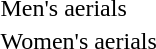<table>
<tr>
<td rowspan=2>Men's aerials<br></td>
<td rowspan=2></td>
<td rowspan=2></td>
<td></td>
</tr>
<tr>
<td></td>
</tr>
<tr>
<td rowspan=2>Women's aerials<br></td>
<td rowspan=2></td>
<td rowspan=2></td>
<td></td>
</tr>
<tr>
<td></td>
</tr>
</table>
